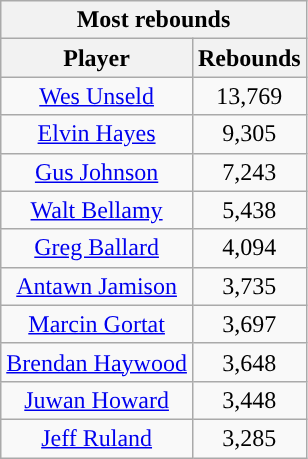<table class="wikitable sortable" style="text-align:center">
<tr>
<th colspan="2" style="text-align:center; ">Most rebounds</th>
</tr>
<tr>
<th style="text-align:center; ">Player</th>
<th style="text-align:center; ">Rebounds</th>
</tr>
<tr>
<td><a href='#'>Wes Unseld</a></td>
<td>13,769</td>
</tr>
<tr>
<td><a href='#'>Elvin Hayes</a></td>
<td>9,305</td>
</tr>
<tr>
<td><a href='#'>Gus Johnson</a></td>
<td>7,243</td>
</tr>
<tr>
<td><a href='#'>Walt Bellamy</a></td>
<td>5,438</td>
</tr>
<tr>
<td><a href='#'>Greg Ballard</a></td>
<td>4,094</td>
</tr>
<tr>
<td><a href='#'>Antawn Jamison</a></td>
<td>3,735</td>
</tr>
<tr>
<td><a href='#'>Marcin Gortat</a></td>
<td>3,697</td>
</tr>
<tr>
<td><a href='#'>Brendan Haywood</a></td>
<td>3,648</td>
</tr>
<tr>
<td><a href='#'>Juwan Howard</a></td>
<td>3,448</td>
</tr>
<tr>
<td><a href='#'>Jeff Ruland</a></td>
<td>3,285</td>
</tr>
</table>
